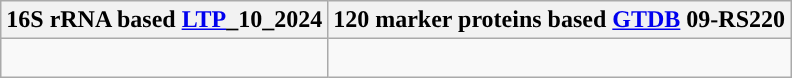<table class="wikitable">
<tr>
<th colspan=1>16S rRNA based <a href='#'>LTP</a>_10_2024</th>
<th colspan=1>120 marker proteins based <a href='#'>GTDB</a> 09-RS220</th>
</tr>
<tr>
<td style="vertical-align:top"><br></td>
<td><br></td>
</tr>
</table>
